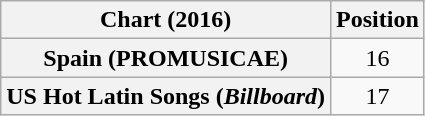<table class="wikitable plainrowheaders" style="text-align:center">
<tr>
<th scope="col">Chart (2016)</th>
<th scope="col">Position</th>
</tr>
<tr>
<th scope="row">Spain (PROMUSICAE)</th>
<td>16</td>
</tr>
<tr>
<th scope="row">US Hot Latin Songs (<em>Billboard</em>)</th>
<td>17</td>
</tr>
</table>
